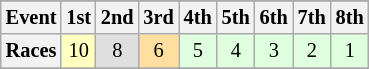<table class="wikitable" style="font-size: 85%; text-align:center;">
<tr>
</tr>
<tr>
<th>Event</th>
<th>1st</th>
<th>2nd</th>
<th>3rd</th>
<th>4th</th>
<th>5th</th>
<th>6th</th>
<th>7th</th>
<th>8th</th>
</tr>
<tr>
<th>Races</th>
<td style="background:#FFFFBF;">10</td>
<td style="background:#DFDFDF;">8</td>
<td style="background:#FFDF9F;">6</td>
<td style="background:#DFFFDF;">5</td>
<td style="background:#DFFFDF;">4</td>
<td style="background:#DFFFDF;">3</td>
<td style="background:#DFFFDF;">2</td>
<td style="background:#DFFFDF;">1</td>
</tr>
<tr>
</tr>
</table>
